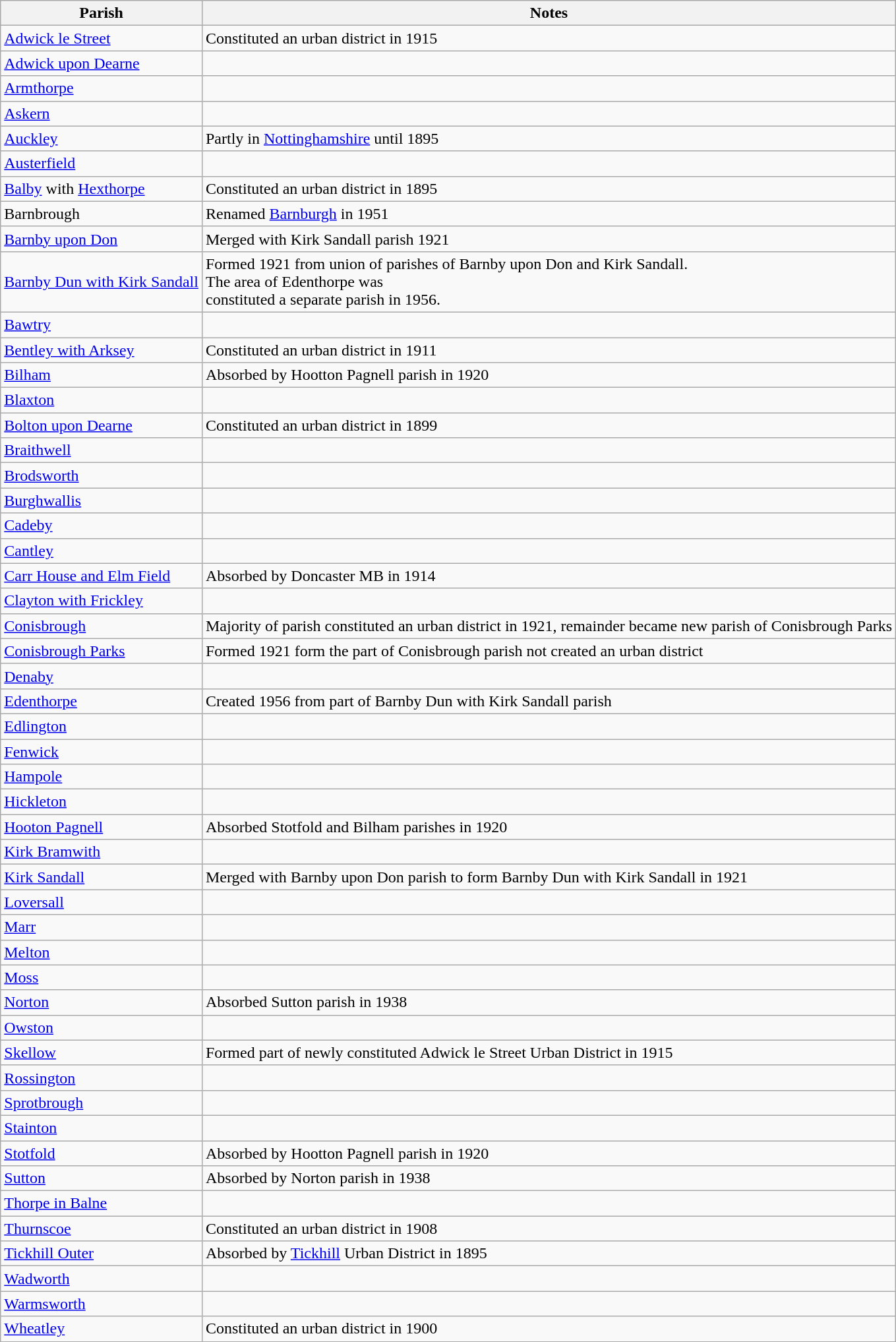<table class="wikitable">
<tr>
<th>Parish</th>
<th>Notes</th>
</tr>
<tr>
<td><a href='#'>Adwick le Street</a></td>
<td>Constituted an urban district in 1915</td>
</tr>
<tr>
<td><a href='#'>Adwick upon Dearne</a></td>
<td></td>
</tr>
<tr>
<td><a href='#'>Armthorpe</a></td>
<td></td>
</tr>
<tr>
<td><a href='#'>Askern</a></td>
<td></td>
</tr>
<tr>
<td><a href='#'>Auckley</a></td>
<td>Partly in <a href='#'>Nottinghamshire</a> until 1895</td>
</tr>
<tr>
<td><a href='#'>Austerfield</a></td>
<td></td>
</tr>
<tr>
<td><a href='#'>Balby</a> with <a href='#'>Hexthorpe</a></td>
<td>Constituted an urban district in 1895</td>
</tr>
<tr>
<td>Barnbrough</td>
<td>Renamed <a href='#'>Barnburgh</a> in 1951</td>
</tr>
<tr>
<td><a href='#'>Barnby upon Don</a></td>
<td>Merged with Kirk Sandall parish 1921</td>
</tr>
<tr>
<td><a href='#'>Barnby Dun with Kirk Sandall</a></td>
<td>Formed 1921 from union of parishes of Barnby upon Don and Kirk Sandall.<br>The area of Edenthorpe was<br>constituted a separate parish in 1956.</td>
</tr>
<tr>
<td><a href='#'>Bawtry</a></td>
<td></td>
</tr>
<tr>
<td><a href='#'>Bentley with Arksey</a></td>
<td>Constituted an urban district in 1911</td>
</tr>
<tr>
<td><a href='#'>Bilham</a></td>
<td>Absorbed by Hootton Pagnell parish in 1920</td>
</tr>
<tr>
<td><a href='#'>Blaxton</a></td>
<td></td>
</tr>
<tr>
<td><a href='#'>Bolton upon Dearne</a></td>
<td>Constituted an urban district in 1899</td>
</tr>
<tr>
<td><a href='#'>Braithwell</a></td>
<td></td>
</tr>
<tr>
<td><a href='#'>Brodsworth</a></td>
<td></td>
</tr>
<tr>
<td><a href='#'>Burghwallis</a></td>
<td></td>
</tr>
<tr>
<td><a href='#'>Cadeby</a></td>
<td></td>
</tr>
<tr>
<td><a href='#'>Cantley</a></td>
<td></td>
</tr>
<tr>
<td><a href='#'>Carr House and Elm Field</a></td>
<td>Absorbed by Doncaster MB in 1914</td>
</tr>
<tr>
<td><a href='#'>Clayton with Frickley</a></td>
<td></td>
</tr>
<tr>
<td><a href='#'>Conisbrough</a></td>
<td>Majority of parish constituted an urban district in 1921, remainder became new parish of Conisbrough Parks</td>
</tr>
<tr>
<td><a href='#'>Conisbrough Parks</a></td>
<td>Formed 1921 form the part of Conisbrough parish not created an urban district</td>
</tr>
<tr>
<td><a href='#'>Denaby</a></td>
<td></td>
</tr>
<tr>
<td><a href='#'>Edenthorpe</a></td>
<td>Created 1956 from part of Barnby Dun with Kirk Sandall parish</td>
</tr>
<tr>
<td><a href='#'>Edlington</a></td>
<td></td>
</tr>
<tr>
<td><a href='#'>Fenwick</a></td>
<td></td>
</tr>
<tr>
<td><a href='#'>Hampole</a></td>
<td></td>
</tr>
<tr>
<td><a href='#'>Hickleton</a></td>
<td></td>
</tr>
<tr>
<td><a href='#'>Hooton Pagnell</a></td>
<td>Absorbed Stotfold and Bilham parishes in 1920</td>
</tr>
<tr>
<td><a href='#'>Kirk Bramwith</a></td>
<td></td>
</tr>
<tr>
<td><a href='#'>Kirk Sandall</a></td>
<td>Merged with Barnby upon Don parish to form Barnby Dun with Kirk Sandall in 1921</td>
</tr>
<tr>
<td><a href='#'>Loversall</a></td>
<td></td>
</tr>
<tr>
<td><a href='#'>Marr</a></td>
<td></td>
</tr>
<tr>
<td><a href='#'>Melton</a></td>
<td></td>
</tr>
<tr>
<td><a href='#'>Moss</a></td>
<td></td>
</tr>
<tr>
<td><a href='#'>Norton</a></td>
<td>Absorbed Sutton parish in 1938</td>
</tr>
<tr>
<td><a href='#'>Owston</a></td>
<td></td>
</tr>
<tr>
<td><a href='#'>Skellow</a></td>
<td>Formed part of newly constituted Adwick le Street Urban District in 1915</td>
</tr>
<tr>
<td><a href='#'>Rossington</a></td>
<td></td>
</tr>
<tr>
<td><a href='#'>Sprotbrough</a></td>
<td></td>
</tr>
<tr>
<td><a href='#'>Stainton</a></td>
<td></td>
</tr>
<tr>
<td><a href='#'>Stotfold</a></td>
<td>Absorbed by Hootton Pagnell parish in 1920</td>
</tr>
<tr>
<td><a href='#'>Sutton</a></td>
<td>Absorbed by Norton parish in 1938</td>
</tr>
<tr>
<td><a href='#'>Thorpe in Balne</a></td>
<td></td>
</tr>
<tr>
<td><a href='#'>Thurnscoe</a></td>
<td>Constituted an urban district in 1908</td>
</tr>
<tr>
<td><a href='#'>Tickhill Outer</a></td>
<td>Absorbed by <a href='#'>Tickhill</a> Urban District in 1895</td>
</tr>
<tr>
<td><a href='#'>Wadworth</a></td>
<td></td>
</tr>
<tr>
<td><a href='#'>Warmsworth</a></td>
<td></td>
</tr>
<tr>
<td><a href='#'>Wheatley</a></td>
<td>Constituted an urban district in 1900</td>
</tr>
</table>
